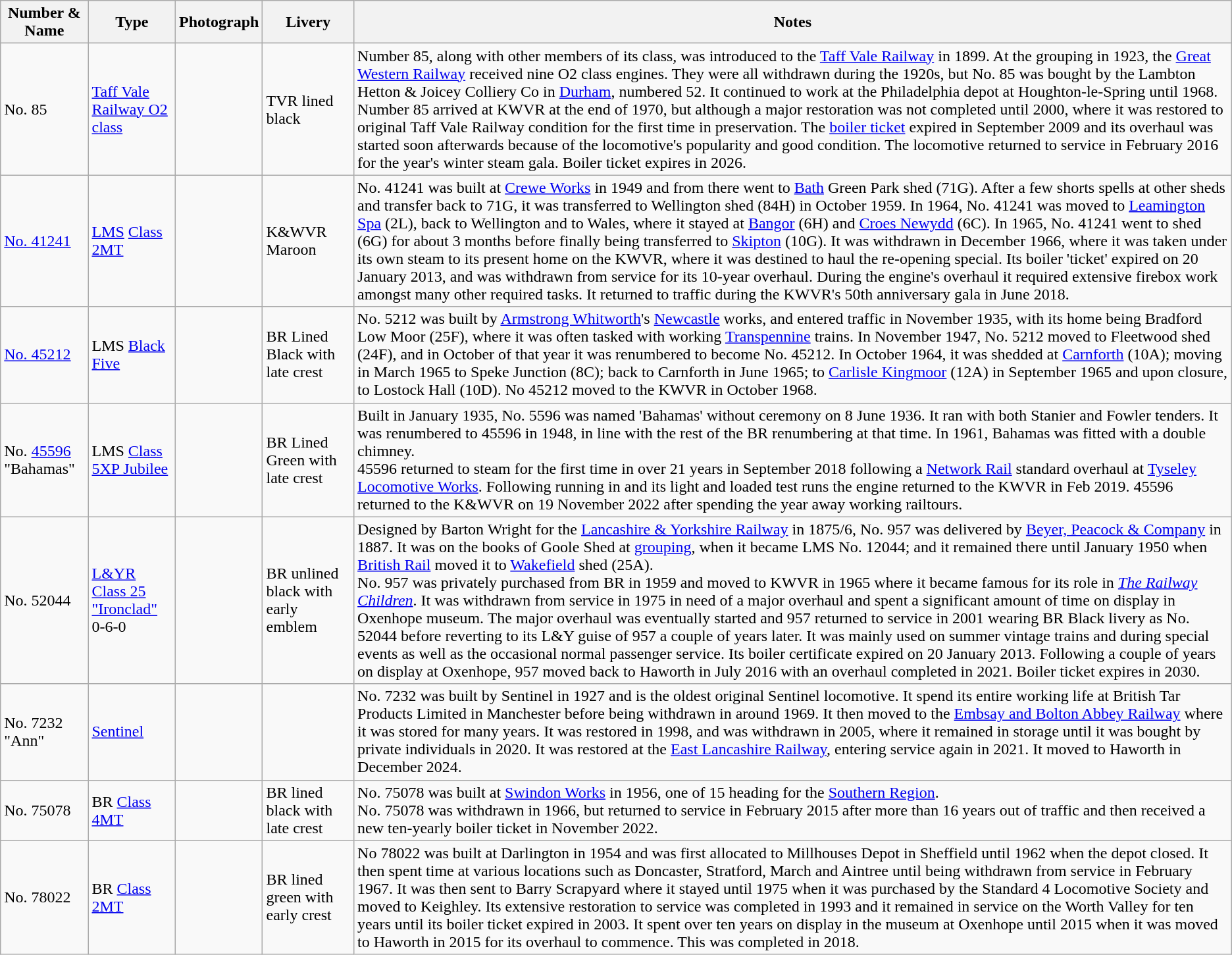<table class="wikitable">
<tr>
<th>Number & Name</th>
<th>Type</th>
<th>Photograph</th>
<th>Livery</th>
<th>Notes</th>
</tr>
<tr>
<td>No. 85</td>
<td><a href='#'>Taff Vale Railway O2 class</a> </td>
<td></td>
<td>TVR lined black</td>
<td>Number 85, along with other members of its class, was introduced to the <a href='#'>Taff Vale Railway</a> in 1899. At the grouping in 1923, the <a href='#'>Great Western Railway</a> received nine O2 class engines. They were all withdrawn during the 1920s, but No. 85 was bought by the Lambton Hetton & Joicey Colliery Co in <a href='#'>Durham</a>, numbered 52. It continued to work at the Philadelphia depot at Houghton-le-Spring until 1968. Number 85 arrived at KWVR at the end of 1970, but although a major restoration was not completed until 2000, where it was restored to original Taff Vale Railway condition for the first time in preservation. The <a href='#'>boiler ticket</a> expired in September 2009 and its overhaul was started soon afterwards because of the locomotive's popularity and good condition. The locomotive returned to service in February 2016 for the year's winter steam gala. Boiler ticket expires in 2026.</td>
</tr>
<tr>
<td><a href='#'>No. 41241</a></td>
<td><a href='#'>LMS</a>  <a href='#'>Class 2MT</a></td>
<td></td>
<td>K&WVR Maroon</td>
<td>No. 41241 was built at <a href='#'>Crewe Works</a> in 1949 and from there went to <a href='#'>Bath</a> Green Park shed (71G). After a few shorts spells at other sheds and transfer back to 71G, it was transferred to Wellington shed (84H) in October 1959. In 1964, No. 41241 was moved to <a href='#'>Leamington Spa</a> (2L), back to Wellington and to Wales, where it stayed at <a href='#'>Bangor</a> (6H) and <a href='#'>Croes Newydd</a> (6C). In 1965, No. 41241 went to  shed (6G) for about 3 months before finally being transferred to <a href='#'>Skipton</a> (10G). It was withdrawn in December 1966, where it was taken under its own steam to its present home on the KWVR, where it was destined to haul the re-opening special. Its boiler 'ticket' expired on 20 January 2013, and was withdrawn from service for its 10-year overhaul. During the engine's overhaul it required extensive firebox work amongst many other required tasks. It returned to traffic during the KWVR's 50th anniversary gala in June 2018.</td>
</tr>
<tr>
<td><a href='#'>No. 45212</a></td>
<td>LMS <a href='#'>Black Five</a> </td>
<td></td>
<td>BR Lined Black with late crest</td>
<td>No. 5212 was built by <a href='#'>Armstrong Whitworth</a>'s <a href='#'>Newcastle</a> works, and entered traffic in November 1935, with its home being Bradford Low Moor (25F), where it was often tasked with working <a href='#'>Transpennine</a> trains. In November 1947, No. 5212 moved to Fleetwood shed (24F), and in October of that year it was renumbered to become No. 45212. In October 1964, it was shedded at <a href='#'>Carnforth</a> (10A); moving in March 1965 to Speke Junction (8C); back to Carnforth in June 1965; to <a href='#'>Carlisle Kingmoor</a> (12A) in September 1965 and upon closure, to Lostock Hall (10D). No 45212 moved to the KWVR in October 1968.</td>
</tr>
<tr>
<td>No. <a href='#'>45596</a> "Bahamas"</td>
<td>LMS  <a href='#'>Class 5XP Jubilee</a></td>
<td></td>
<td>BR Lined Green with late crest</td>
<td>Built in January 1935, No. 5596 was named 'Bahamas' without ceremony on 8 June 1936. It ran with both Stanier  and Fowler  tenders. It was renumbered to 45596 in 1948, in line with the rest of the BR renumbering at that time. In 1961, Bahamas was fitted with a double chimney.<br>45596 returned to steam for the first time in over 21 years in September 2018 following a <a href='#'>Network Rail</a> standard overhaul at <a href='#'>Tyseley Locomotive Works</a>. Following running in and its light and loaded test runs the engine returned to the KWVR in Feb 2019. 45596 returned to the K&WVR on 19 November 2022 after spending the year away working railtours.</td>
</tr>
<tr>
<td>No. 52044</td>
<td><a href='#'>L&YR Class 25 "Ironclad"</a><br>0-6-0</td>
<td></td>
<td>BR unlined black with early emblem</td>
<td>Designed by Barton Wright for the <a href='#'>Lancashire & Yorkshire Railway</a> in 1875/6, No. 957 was delivered by <a href='#'>Beyer, Peacock & Company</a> in 1887. It was on the books of Goole Shed at <a href='#'>grouping</a>, when it became LMS No. 12044; and it remained there until January 1950 when <a href='#'>British Rail</a> moved it to <a href='#'>Wakefield</a> shed (25A).<br>No. 957 was privately purchased from BR in 1959 and moved to KWVR in 1965 where it became famous for its role in <em><a href='#'>The Railway Children</a></em>. It was withdrawn from service in 1975 in need of a major overhaul and spent a significant amount of time on display in Oxenhope museum. The major overhaul was eventually started and 957 returned to service in 2001 wearing BR Black livery as No. 52044 before reverting to its L&Y guise of 957 a couple of years later. It was mainly used on summer vintage trains and during special events as well as the occasional normal passenger service. Its boiler certificate expired on 20 January 2013. Following a couple of years on display at Oxenhope, 957 moved back to Haworth in July 2016 with an overhaul completed in 2021. Boiler ticket expires in 2030.</td>
</tr>
<tr>
<td>No. 7232 "Ann"</td>
<td><a href='#'>Sentinel</a></td>
<td></td>
<td></td>
<td>No. 7232 was built by Sentinel in 1927 and is the oldest original Sentinel locomotive. It spend its entire working life at British Tar Products Limited in Manchester before being withdrawn in around 1969. It then moved to the <a href='#'>Embsay and Bolton Abbey Railway</a> where it was stored for many years. It was restored in 1998, and was withdrawn in 2005, where it remained in storage until it was bought by private individuals in 2020. It was restored at the <a href='#'>East Lancashire Railway</a>, entering service again in 2021. It moved to Haworth in December 2024.</td>
</tr>
<tr>
<td>No. 75078</td>
<td>BR  <a href='#'>Class 4MT</a></td>
<td></td>
<td>BR lined black with late crest</td>
<td>No. 75078 was built at <a href='#'>Swindon Works</a> in 1956, one of 15 heading for the <a href='#'>Southern Region</a>.<br>No. 75078 was withdrawn in 1966, but returned to service in February 2015 after more than 16 years out of traffic and then received a new ten-yearly boiler ticket in November 2022.</td>
</tr>
<tr>
<td>No. 78022</td>
<td>BR  <a href='#'>Class 2MT</a></td>
<td></td>
<td>BR lined green with early crest</td>
<td>No 78022 was built at Darlington in 1954 and was first allocated to Millhouses Depot in Sheffield until 1962 when the depot closed. It then spent time at various locations such as Doncaster, Stratford, March and Aintree until being withdrawn from service in February 1967. It was then sent to Barry Scrapyard where it stayed until 1975 when it was purchased by the Standard 4 Locomotive Society and moved to Keighley. Its extensive restoration to service was completed in 1993 and it remained in service on the Worth Valley for ten years until its boiler ticket expired in 2003. It spent over ten years on display in the museum at Oxenhope until 2015 when it was moved to Haworth in 2015 for its overhaul to commence. This was completed in 2018.</td>
</tr>
</table>
